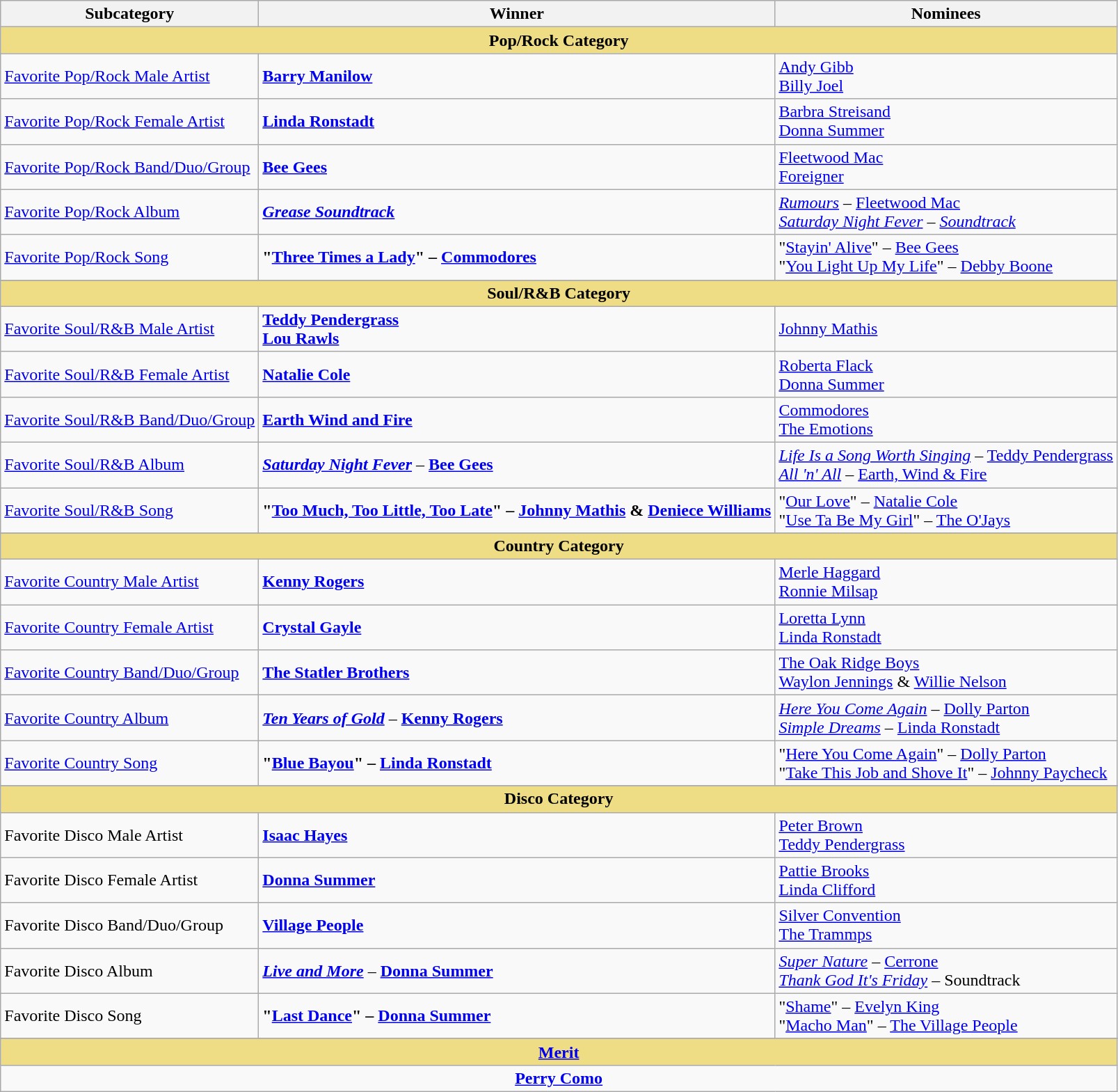<table class="wikitable">
<tr>
<th><strong>Subcategory</strong></th>
<th><strong>Winner</strong></th>
<th><strong>Nominees</strong></th>
</tr>
<tr bgcolor="#EEDD85">
<td colspan=8 align=center><strong>Pop/Rock Category</strong></td>
</tr>
<tr>
<td><a href='#'>Favorite Pop/Rock Male Artist</a></td>
<td><strong><a href='#'>Barry Manilow</a></strong></td>
<td><a href='#'>Andy Gibb</a> <br> <a href='#'>Billy Joel</a></td>
</tr>
<tr>
<td><a href='#'>Favorite Pop/Rock Female Artist</a></td>
<td><strong><a href='#'>Linda Ronstadt</a></strong></td>
<td><a href='#'>Barbra Streisand</a> <br> <a href='#'>Donna Summer</a></td>
</tr>
<tr>
<td><a href='#'>Favorite Pop/Rock Band/Duo/Group</a></td>
<td><strong><a href='#'>Bee Gees</a></strong></td>
<td><a href='#'>Fleetwood Mac</a> <br> <a href='#'>Foreigner</a></td>
</tr>
<tr>
<td><a href='#'>Favorite Pop/Rock Album</a></td>
<td><strong><em><a href='#'>Grease Soundtrack</a></em></strong></td>
<td><em><a href='#'>Rumours</a></em> – <a href='#'>Fleetwood Mac</a> <br> <em><a href='#'>Saturday Night Fever</a></em> – <em><a href='#'>Soundtrack</a></em></td>
</tr>
<tr>
<td><a href='#'>Favorite Pop/Rock Song</a></td>
<td><strong>"<a href='#'>Three Times a Lady</a>" – <a href='#'>Commodores</a></strong></td>
<td>"<a href='#'>Stayin' Alive</a>" – <a href='#'>Bee Gees</a> <br> "<a href='#'>You Light Up My Life</a>" – <a href='#'>Debby Boone</a></td>
</tr>
<tr>
</tr>
<tr bgcolor="#EEDD85">
<td colspan=8 align=center><strong>Soul/R&B Category</strong></td>
</tr>
<tr>
<td><a href='#'>Favorite Soul/R&B Male Artist</a></td>
<td><strong><a href='#'>Teddy Pendergrass</a> <br> <a href='#'>Lou Rawls</a></strong></td>
<td><a href='#'>Johnny Mathis</a></td>
</tr>
<tr>
<td><a href='#'>Favorite Soul/R&B Female Artist</a></td>
<td><strong><a href='#'>Natalie Cole</a></strong></td>
<td><a href='#'>Roberta Flack</a> <br> <a href='#'>Donna Summer</a></td>
</tr>
<tr>
<td><a href='#'>Favorite Soul/R&B Band/Duo/Group</a></td>
<td><strong><a href='#'>Earth Wind and Fire</a></strong></td>
<td><a href='#'>Commodores</a> <br> <a href='#'>The Emotions</a></td>
</tr>
<tr>
<td><a href='#'>Favorite Soul/R&B Album</a></td>
<td><strong><em><a href='#'>Saturday Night Fever</a></em></strong> – <strong><a href='#'>Bee Gees</a></strong></td>
<td><em><a href='#'>Life Is a Song Worth Singing</a></em> – <a href='#'>Teddy Pendergrass</a> <br> <em><a href='#'>All 'n' All</a></em> – <a href='#'>Earth, Wind & Fire</a></td>
</tr>
<tr>
<td><a href='#'>Favorite Soul/R&B Song</a></td>
<td><strong>"<a href='#'>Too Much, Too Little, Too Late</a>" – <a href='#'>Johnny Mathis</a> & <a href='#'>Deniece Williams</a></strong></td>
<td>"<a href='#'>Our Love</a>" – <a href='#'>Natalie Cole</a> <br> "<a href='#'>Use Ta Be My Girl</a>" – <a href='#'>The O'Jays</a></td>
</tr>
<tr>
</tr>
<tr bgcolor="#EEDD85">
<td colspan=8 align=center><strong>Country Category</strong></td>
</tr>
<tr>
<td><a href='#'>Favorite Country Male Artist</a></td>
<td><strong><a href='#'>Kenny Rogers</a></strong></td>
<td><a href='#'>Merle Haggard</a> <br> <a href='#'>Ronnie Milsap</a></td>
</tr>
<tr>
<td><a href='#'>Favorite Country Female Artist</a></td>
<td><strong><a href='#'>Crystal Gayle</a></strong></td>
<td><a href='#'>Loretta Lynn</a> <br> <a href='#'>Linda Ronstadt</a></td>
</tr>
<tr>
<td><a href='#'>Favorite Country Band/Duo/Group</a></td>
<td><strong><a href='#'>The Statler Brothers</a></strong></td>
<td><a href='#'>The Oak Ridge Boys</a> <br> <a href='#'>Waylon Jennings</a> & <a href='#'>Willie Nelson</a></td>
</tr>
<tr>
<td><a href='#'>Favorite Country Album</a></td>
<td><strong><em><a href='#'>Ten Years of Gold</a></em></strong> – <strong><a href='#'>Kenny Rogers</a></strong></td>
<td><em><a href='#'>Here You Come Again</a></em> – <a href='#'>Dolly Parton</a> <br> <em><a href='#'>Simple Dreams</a></em> – <a href='#'>Linda Ronstadt</a></td>
</tr>
<tr>
<td><a href='#'>Favorite Country Song</a></td>
<td><strong>"<a href='#'>Blue Bayou</a>" – <a href='#'>Linda Ronstadt</a></strong></td>
<td>"<a href='#'>Here You Come Again</a>" – <a href='#'>Dolly Parton</a> <br> "<a href='#'>Take This Job and Shove It</a>" – <a href='#'>Johnny Paycheck</a></td>
</tr>
<tr>
</tr>
<tr bgcolor="#EEDD85">
<td colspan=8 align=center><strong>Disco Category</strong></td>
</tr>
<tr>
<td>Favorite Disco Male Artist</td>
<td><strong><a href='#'>Isaac Hayes</a></strong></td>
<td><a href='#'>Peter Brown</a> <br> <a href='#'>Teddy Pendergrass</a></td>
</tr>
<tr>
<td>Favorite Disco Female Artist</td>
<td><strong><a href='#'>Donna Summer</a></strong></td>
<td><a href='#'>Pattie Brooks</a> <br> <a href='#'>Linda Clifford</a></td>
</tr>
<tr>
<td>Favorite Disco Band/Duo/Group</td>
<td><strong><a href='#'>Village People</a></strong></td>
<td><a href='#'>Silver Convention</a> <br> <a href='#'>The Trammps</a></td>
</tr>
<tr>
<td>Favorite Disco Album</td>
<td><strong><em><a href='#'>Live and More</a></em></strong> – <strong><a href='#'>Donna Summer</a></strong></td>
<td><em><a href='#'>Super Nature</a></em> – <a href='#'>Cerrone</a> <br> <em><a href='#'>Thank God It's Friday</a></em> – Soundtrack</td>
</tr>
<tr>
<td>Favorite Disco Song</td>
<td><strong>"<a href='#'>Last Dance</a>" – <a href='#'>Donna Summer</a></strong></td>
<td>"<a href='#'>Shame</a>" – <a href='#'>Evelyn King</a> <br> "<a href='#'>Macho Man</a>" – <a href='#'>The Village People</a></td>
</tr>
<tr>
</tr>
<tr bgcolor="#EEDD85">
<td colspan=8 align=center><strong><a href='#'>Merit</a></strong></td>
</tr>
<tr>
<td colspan=8 align=center><strong><a href='#'>Perry Como</a></strong></td>
</tr>
</table>
